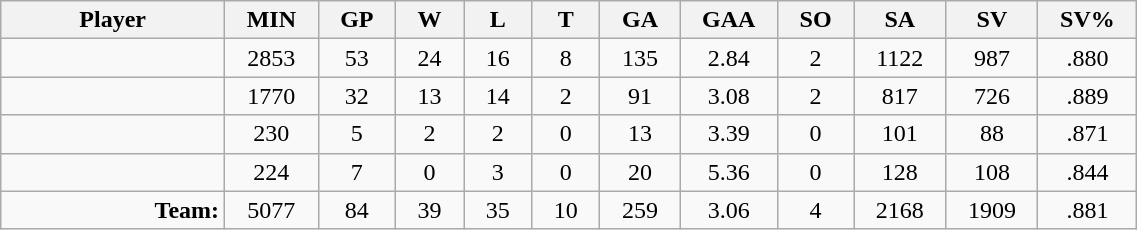<table class="wikitable sortable" width="60%">
<tr>
<th bgcolor="#DDDDFF" width="10%">Player</th>
<th width="3%" bgcolor="#DDDDFF" title="Minutes played">MIN</th>
<th width="3%" bgcolor="#DDDDFF" title="Games played in">GP</th>
<th width="3%" bgcolor="#DDDDFF" title="Games played in">W</th>
<th width="3%" bgcolor="#DDDDFF"title="Games played in">L</th>
<th width="3%" bgcolor="#DDDDFF" title="Ties">T</th>
<th width="3%" bgcolor="#DDDDFF" title="Goals against">GA</th>
<th width="3%" bgcolor="#DDDDFF" title="Goals against average">GAA</th>
<th width="3%" bgcolor="#DDDDFF"title="Shut-outs">SO</th>
<th width="3%" bgcolor="#DDDDFF" title="Shots against">SA</th>
<th width="3%" bgcolor="#DDDDFF" title="Shots saved">SV</th>
<th width="3%" bgcolor="#DDDDFF" title="Save percentage">SV%</th>
</tr>
<tr align="center">
<td align="right"></td>
<td>2853</td>
<td>53</td>
<td>24</td>
<td>16</td>
<td>8</td>
<td>135</td>
<td>2.84</td>
<td>2</td>
<td>1122</td>
<td>987</td>
<td>.880</td>
</tr>
<tr align="center">
<td align="right"></td>
<td>1770</td>
<td>32</td>
<td>13</td>
<td>14</td>
<td>2</td>
<td>91</td>
<td>3.08</td>
<td>2</td>
<td>817</td>
<td>726</td>
<td>.889</td>
</tr>
<tr align="center">
<td align="right"></td>
<td>230</td>
<td>5</td>
<td>2</td>
<td>2</td>
<td>0</td>
<td>13</td>
<td>3.39</td>
<td>0</td>
<td>101</td>
<td>88</td>
<td>.871</td>
</tr>
<tr align="center">
<td align="right"></td>
<td>224</td>
<td>7</td>
<td>0</td>
<td>3</td>
<td>0</td>
<td>20</td>
<td>5.36</td>
<td>0</td>
<td>128</td>
<td>108</td>
<td>.844</td>
</tr>
<tr align="center">
<td align="right"><strong>Team:</strong></td>
<td>5077</td>
<td>84</td>
<td>39</td>
<td>35</td>
<td>10</td>
<td>259</td>
<td>3.06</td>
<td>4</td>
<td>2168</td>
<td>1909</td>
<td>.881</td>
</tr>
</table>
